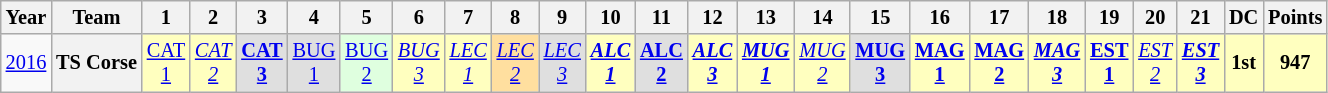<table class="wikitable" style="text-align:center; font-size:85%">
<tr>
<th>Year</th>
<th>Team</th>
<th>1</th>
<th>2</th>
<th>3</th>
<th>4</th>
<th>5</th>
<th>6</th>
<th>7</th>
<th>8</th>
<th>9</th>
<th>10</th>
<th>11</th>
<th>12</th>
<th>13</th>
<th>14</th>
<th>15</th>
<th>16</th>
<th>17</th>
<th>18</th>
<th>19</th>
<th>20</th>
<th>21</th>
<th>DC</th>
<th>Points</th>
</tr>
<tr>
<td><a href='#'>2016</a></td>
<th nowrap>TS Corse</th>
<td style="background:#FFFFBF"><a href='#'>CAT<br>1</a><br></td>
<td style="background:#FFFFBF"><em><a href='#'>CAT<br>2</a></em><br></td>
<td style="background:#DFDFDF"><strong><a href='#'>CAT<br>3</a></strong><br></td>
<td style="background:#DFDFDF"><a href='#'>BUG<br>1</a><br></td>
<td style="background:#DFFFDF"><a href='#'>BUG<br>2</a><br></td>
<td style="background:#FFFFBF"><em><a href='#'>BUG<br>3</a></em><br></td>
<td style="background:#FFFFBF"><em><a href='#'>LEC<br>1</a></em><br></td>
<td style="background:#FFDF9F"><em><a href='#'>LEC<br>2</a></em><br></td>
<td style="background:#DFDFDF"><em><a href='#'>LEC<br>3</a></em><br></td>
<td style="background:#FFFFBF"><strong><em><a href='#'>ALC<br>1</a></em></strong><br></td>
<td style="background:#DFDFDF"><strong><a href='#'>ALC<br>2</a></strong><br></td>
<td style="background:#FFFFBF"><strong><em><a href='#'>ALC<br>3</a></em></strong><br></td>
<td style="background:#FFFFBF"><strong><em><a href='#'>MUG<br>1</a></em></strong><br></td>
<td style="background:#FFFFBF"><em><a href='#'>MUG<br>2</a></em><br></td>
<td style="background:#DFDFDF"><strong><a href='#'>MUG<br>3</a></strong><br></td>
<td style="background:#FFFFBF"><strong><a href='#'>MAG<br>1</a></strong><br></td>
<td style="background:#FFFFBF"><strong><a href='#'>MAG<br>2</a></strong><br></td>
<td style="background:#FFFFBF"><strong><em><a href='#'>MAG<br>3</a></em></strong><br></td>
<td style="background:#FFFFBF"><strong><a href='#'>EST<br>1</a></strong><br></td>
<td style="background:#FFFFBF"><em><a href='#'>EST<br>2</a></em><br></td>
<td style="background:#FFFFBF"><strong><em><a href='#'>EST<br>3</a></em></strong><br></td>
<th style="background:#FFFFBF">1st</th>
<th style="background:#FFFFBF">947</th>
</tr>
</table>
